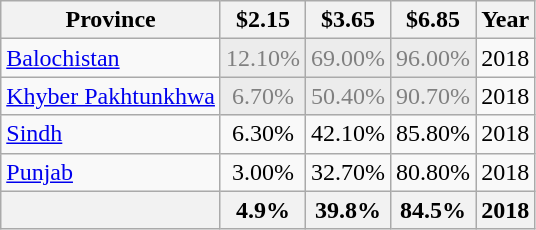<table class="wikitable sortable" style="text-align:center;">
<tr>
<th data-sort-type="text">Province</th>
<th data-sort-type="number">$2.15</th>
<th data-sort-type="number">$3.65</th>
<th data-sort-type="number">$6.85</th>
<th data-sort-type="number">Year</th>
</tr>
<tr>
<td style="text-align:left;"><a href='#'>Balochistan</a></td>
<td style="background: #ececec; color: grey;">12.10%</td>
<td style="background: #ececec; color: grey;">69.00%</td>
<td style="background: #ececec; color: grey;">96.00%</td>
<td>2018</td>
</tr>
<tr>
<td style="text-align:left;"><a href='#'>Khyber Pakhtunkhwa</a></td>
<td style="background: #ececec; color: grey;">6.70%</td>
<td style="background: #ececec; color: grey;">50.40%</td>
<td style="background: #ececec; color: grey;">90.70%</td>
<td>2018</td>
</tr>
<tr>
<td style="text-align:left;"><a href='#'>Sindh</a></td>
<td>6.30%</td>
<td>42.10%</td>
<td>85.80%</td>
<td>2018</td>
</tr>
<tr>
<td style="text-align:left;"><a href='#'>Punjab</a></td>
<td>3.00%</td>
<td>32.70%</td>
<td>80.80%</td>
<td>2018</td>
</tr>
<tr class="sorttop">
<th style="text-align:left;"></th>
<th>4.9%</th>
<th>39.8%</th>
<th>84.5%</th>
<th>2018</th>
</tr>
</table>
